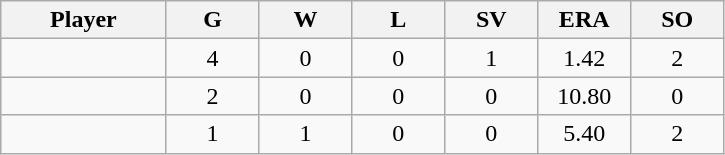<table class="wikitable sortable">
<tr>
<th bgcolor="#DDDDFF" width="16%">Player</th>
<th bgcolor="#DDDDFF" width="9%">G</th>
<th bgcolor="#DDDDFF" width="9%">W</th>
<th bgcolor="#DDDDFF" width="9%">L</th>
<th bgcolor="#DDDDFF" width="9%">SV</th>
<th bgcolor="#DDDDFF" width="9%">ERA</th>
<th bgcolor="#DDDDFF" width="9%">SO</th>
</tr>
<tr align="center">
<td></td>
<td>4</td>
<td>0</td>
<td>0</td>
<td>1</td>
<td>1.42</td>
<td>2</td>
</tr>
<tr align="center">
<td></td>
<td>2</td>
<td>0</td>
<td>0</td>
<td>0</td>
<td>10.80</td>
<td>0</td>
</tr>
<tr align="center">
<td></td>
<td>1</td>
<td>1</td>
<td>0</td>
<td>0</td>
<td>5.40</td>
<td>2</td>
</tr>
</table>
